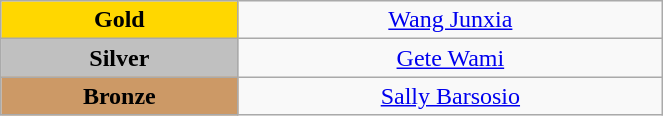<table class="wikitable" style="text-align:center; " width="35%">
<tr>
<td bgcolor="gold"><strong>Gold</strong></td>
<td><a href='#'>Wang Junxia</a><br>  <small><em></em></small></td>
</tr>
<tr>
<td bgcolor="silver"><strong>Silver</strong></td>
<td><a href='#'>Gete Wami</a><br>  <small><em></em></small></td>
</tr>
<tr>
<td bgcolor="CC9966"><strong>Bronze</strong></td>
<td><a href='#'>Sally Barsosio</a><br>  <small><em></em></small></td>
</tr>
</table>
